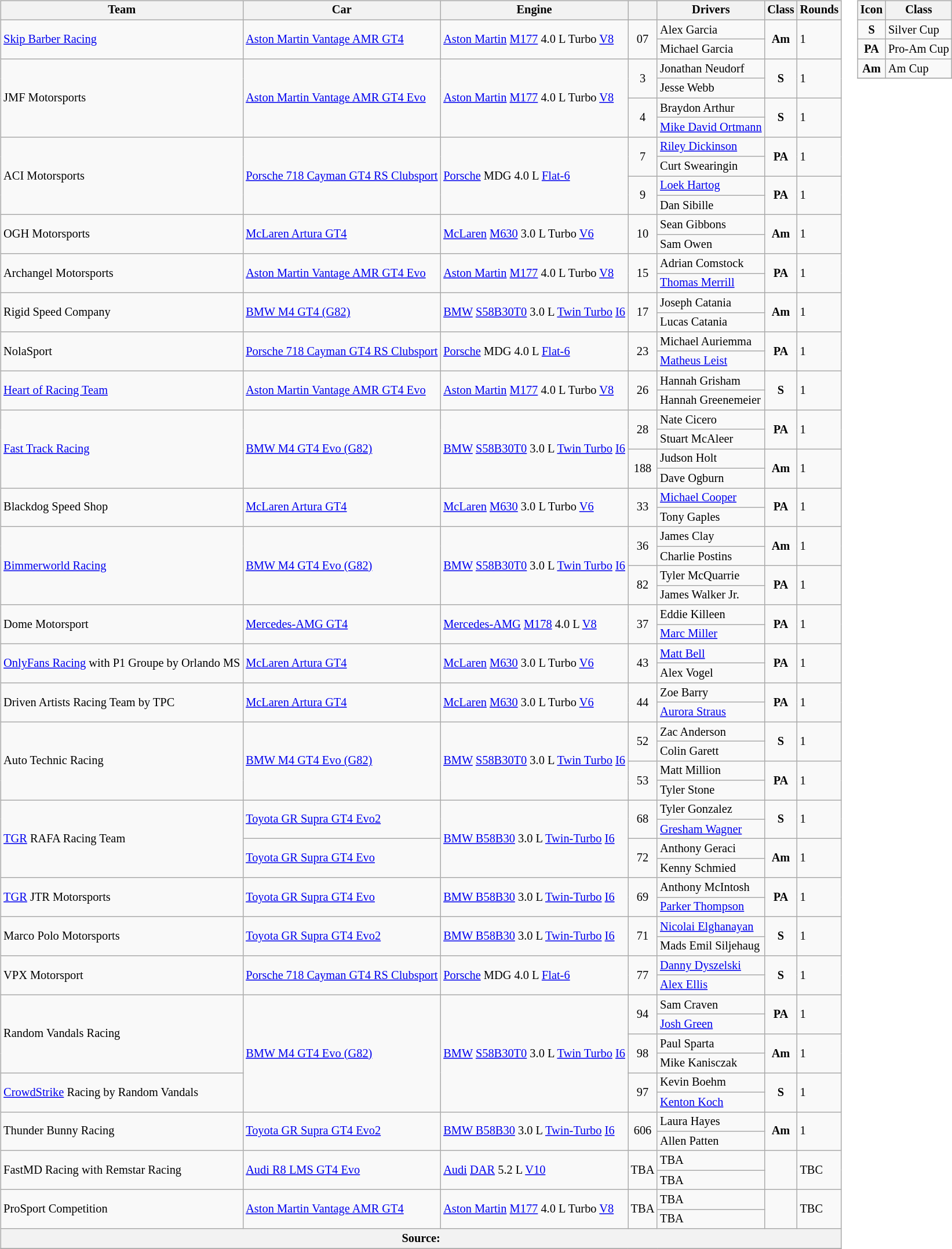<table>
<tr>
<td><br><table class="wikitable" style="font-size:85%;">
<tr>
<th>Team</th>
<th>Car</th>
<th>Engine</th>
<th></th>
<th>Drivers</th>
<th>Class</th>
<th>Rounds</th>
</tr>
<tr>
<td rowspan="2"> <a href='#'>Skip Barber Racing</a></td>
<td rowspan="2"><a href='#'>Aston Martin Vantage AMR GT4</a></td>
<td rowspan="2"><a href='#'>Aston Martin</a> <a href='#'>M177</a> 4.0 L Turbo <a href='#'>V8</a></td>
<td rowspan="2" align="center">07</td>
<td> Alex Garcia</td>
<td rowspan="2" align=center><strong><span>Am</span></strong></td>
<td rowspan="2">1</td>
</tr>
<tr>
<td> Michael Garcia</td>
</tr>
<tr>
<td rowspan="4"> JMF Motorsports</td>
<td rowspan="4"><a href='#'>Aston Martin Vantage AMR GT4 Evo</a></td>
<td rowspan="4"><a href='#'>Aston Martin</a> <a href='#'>M177</a> 4.0 L Turbo <a href='#'>V8</a></td>
<td rowspan="2" align="center">3</td>
<td> Jonathan Neudorf</td>
<td rowspan="2"align="center"><strong><span>S</span></strong></td>
<td rowspan="2">1</td>
</tr>
<tr>
<td> Jesse Webb</td>
</tr>
<tr>
<td rowspan="2" align="center">4</td>
<td> Braydon Arthur</td>
<td rowspan="2" align="center"><strong><span>S</span></strong></td>
<td rowspan="2">1</td>
</tr>
<tr>
<td> <a href='#'>Mike David Ortmann</a></td>
</tr>
<tr>
<td rowspan="4"> ACI Motorsports</td>
<td rowspan="4"><a href='#'>Porsche 718 Cayman GT4 RS Clubsport</a></td>
<td rowspan="4"><a href='#'>Porsche</a> MDG 4.0 L <a href='#'>Flat-6</a></td>
<td rowspan="2" align="center">7</td>
<td> <a href='#'>Riley Dickinson</a></td>
<td rowspan="2" align="center"><strong><span>PA</span></strong></td>
<td rowspan="2">1</td>
</tr>
<tr>
<td> Curt Swearingin</td>
</tr>
<tr>
<td rowspan="2" align="center">9</td>
<td> <a href='#'>Loek Hartog</a></td>
<td rowspan="2" align="center"><strong><span>PA</span></strong></td>
<td rowspan="2">1</td>
</tr>
<tr>
<td> Dan Sibille</td>
</tr>
<tr>
<td rowspan="2"> OGH Motorsports</td>
<td rowspan="2"><a href='#'>McLaren Artura GT4</a></td>
<td rowspan="2"><a href='#'>McLaren</a> <a href='#'>M630</a> 3.0 L Turbo <a href='#'>V6</a></td>
<td rowspan="2" align="center">10</td>
<td> Sean Gibbons</td>
<td rowspan="2" align=center><strong><span>Am</span></strong></td>
<td rowspan="2">1</td>
</tr>
<tr>
<td> Sam Owen</td>
</tr>
<tr>
<td rowspan="2"> Archangel Motorsports</td>
<td rowspan="2"><a href='#'>Aston Martin Vantage AMR GT4 Evo</a></td>
<td rowspan="2"><a href='#'>Aston Martin</a> <a href='#'>M177</a> 4.0 L Turbo <a href='#'>V8</a></td>
<td rowspan="2" align="center">15</td>
<td> Adrian Comstock</td>
<td rowspan="2" align="center"><strong><span>PA</span></strong></td>
<td rowspan="2">1</td>
</tr>
<tr>
<td> <a href='#'>Thomas Merrill</a></td>
</tr>
<tr>
<td rowspan="2"> Rigid Speed Company</td>
<td rowspan="2"><a href='#'>BMW M4 GT4 (G82)</a></td>
<td rowspan="2"><a href='#'>BMW</a> <a href='#'>S58B30T0</a> 3.0 L <a href='#'>Twin Turbo</a> <a href='#'>I6</a></td>
<td rowspan="2" align="center">17</td>
<td> Joseph Catania</td>
<td rowspan="2" align=center><strong><span>Am</span></strong></td>
<td rowspan="2">1</td>
</tr>
<tr>
<td> Lucas Catania</td>
</tr>
<tr>
<td rowspan="2"> NolaSport</td>
<td rowspan="2"><a href='#'>Porsche 718 Cayman GT4 RS Clubsport</a></td>
<td rowspan="2"><a href='#'>Porsche</a> MDG 4.0 L <a href='#'>Flat-6</a></td>
<td rowspan="2" align="center">23</td>
<td> Michael Auriemma</td>
<td rowspan="2" align="center"><strong><span>PA</span></strong></td>
<td rowspan="2">1</td>
</tr>
<tr>
<td> <a href='#'>Matheus Leist</a></td>
</tr>
<tr>
<td rowspan="2"> <a href='#'>Heart of Racing Team</a></td>
<td rowspan="2"><a href='#'>Aston Martin Vantage AMR GT4 Evo</a></td>
<td rowspan="2"><a href='#'>Aston Martin</a> <a href='#'>M177</a> 4.0 L Turbo <a href='#'>V8</a></td>
<td rowspan="2" align="center">26</td>
<td> Hannah Grisham</td>
<td rowspan="2" align="center"><strong><span>S</span></strong></td>
<td rowspan="2">1</td>
</tr>
<tr>
<td> Hannah Greenemeier</td>
</tr>
<tr>
<td rowspan="4"> <a href='#'>Fast Track Racing</a></td>
<td rowspan="4"><a href='#'>BMW M4 GT4 Evo (G82)</a></td>
<td rowspan="4"><a href='#'>BMW</a> <a href='#'>S58B30T0</a> 3.0 L <a href='#'>Twin Turbo</a> <a href='#'>I6</a></td>
<td rowspan="2" align="center">28</td>
<td> Nate Cicero</td>
<td rowspan="2" align="center"><strong><span>PA</span></strong></td>
<td rowspan="2">1</td>
</tr>
<tr>
<td> Stuart McAleer</td>
</tr>
<tr>
<td rowspan="2" align="center">188</td>
<td> Judson Holt</td>
<td rowspan="2" align="center"><strong><span>Am</span></strong></td>
<td rowspan="2">1</td>
</tr>
<tr>
<td> Dave Ogburn</td>
</tr>
<tr>
<td rowspan="2"> Blackdog Speed Shop</td>
<td rowspan="2"><a href='#'>McLaren Artura GT4</a></td>
<td rowspan="2"><a href='#'>McLaren</a> <a href='#'>M630</a> 3.0 L Turbo <a href='#'>V6</a></td>
<td rowspan="2" align="center">33</td>
<td> <a href='#'>Michael Cooper</a></td>
<td rowspan="2" align="center"><strong><span>PA</span></strong></td>
<td rowspan="2">1</td>
</tr>
<tr>
<td> Tony Gaples</td>
</tr>
<tr>
<td rowspan="4"> <a href='#'>Bimmerworld Racing</a></td>
<td rowspan="4"><a href='#'>BMW M4 GT4 Evo (G82)</a></td>
<td rowspan="4"><a href='#'>BMW</a> <a href='#'>S58B30T0</a> 3.0 L <a href='#'>Twin Turbo</a> <a href='#'>I6</a></td>
<td rowspan="2" align="center">36</td>
<td> James Clay</td>
<td rowspan="2" align="center"><strong><span>Am</span></strong></td>
<td rowspan="2">1</td>
</tr>
<tr>
<td> Charlie Postins</td>
</tr>
<tr>
<td rowspan="2" align="center">82</td>
<td> Tyler McQuarrie</td>
<td rowspan="2" align="center"><strong><span>PA</span></strong></td>
<td rowspan="2">1</td>
</tr>
<tr>
<td> James Walker Jr.</td>
</tr>
<tr>
<td rowspan="2"> Dome Motorsport</td>
<td rowspan="2"><a href='#'>Mercedes-AMG GT4</a></td>
<td rowspan="2"><a href='#'>Mercedes-AMG</a> <a href='#'>M178</a> 4.0 L <a href='#'>V8</a></td>
<td rowspan="2" align="center">37</td>
<td> Eddie Killeen</td>
<td rowspan="2" align="center"><strong><span>PA</span></strong></td>
<td rowspan="2">1</td>
</tr>
<tr>
<td> <a href='#'>Marc Miller</a></td>
</tr>
<tr>
<td rowspan="2"> <a href='#'>OnlyFans Racing</a> with P1 Groupe by Orlando MS</td>
<td rowspan="2"><a href='#'>McLaren Artura GT4</a></td>
<td rowspan="2"><a href='#'>McLaren</a> <a href='#'>M630</a> 3.0 L Turbo <a href='#'>V6</a></td>
<td rowspan="2" align="center">43</td>
<td> <a href='#'>Matt Bell</a></td>
<td rowspan="2" align="center"><strong><span>PA</span></strong></td>
<td rowspan="2">1</td>
</tr>
<tr>
<td> Alex Vogel</td>
</tr>
<tr>
<td rowspan="2"> Driven Artists Racing Team by TPC</td>
<td rowspan="2"><a href='#'>McLaren Artura GT4</a></td>
<td rowspan="2"><a href='#'>McLaren</a> <a href='#'>M630</a> 3.0 L Turbo <a href='#'>V6</a></td>
<td rowspan="2" align="center">44</td>
<td> Zoe Barry</td>
<td rowspan="2" align="center"><strong><span>PA</span></strong></td>
<td rowspan="2">1</td>
</tr>
<tr>
<td> <a href='#'>Aurora Straus</a></td>
</tr>
<tr>
<td rowspan="4"> Auto Technic Racing</td>
<td rowspan="4"><a href='#'>BMW M4 GT4 Evo (G82)</a></td>
<td rowspan="4"><a href='#'>BMW</a> <a href='#'>S58B30T0</a> 3.0 L <a href='#'>Twin Turbo</a> <a href='#'>I6</a></td>
<td rowspan="2" align="center">52</td>
<td> Zac Anderson</td>
<td rowspan="2" align="center"><strong><span>S</span></strong></td>
<td rowspan="2">1</td>
</tr>
<tr>
<td> Colin Garett</td>
</tr>
<tr>
<td rowspan="2" align="center">53</td>
<td> Matt Million</td>
<td rowspan="2" align="center"><strong><span>PA</span></strong></td>
<td rowspan="2">1</td>
</tr>
<tr>
<td> Tyler Stone</td>
</tr>
<tr>
<td rowspan="4"> <a href='#'>TGR</a> RAFA Racing Team</td>
<td rowspan="2"><a href='#'>Toyota GR Supra GT4 Evo2</a></td>
<td rowspan="4"><a href='#'>BMW B58B30</a> 3.0 L <a href='#'>Twin-Turbo</a> <a href='#'>I6</a></td>
<td rowspan="2" align="center">68</td>
<td> Tyler Gonzalez</td>
<td rowspan="2" align="center"><strong><span>S</span></strong></td>
<td rowspan="2">1</td>
</tr>
<tr>
<td> <a href='#'>Gresham Wagner</a></td>
</tr>
<tr>
<td rowspan="2"><a href='#'>Toyota GR Supra GT4 Evo</a></td>
<td rowspan="2" align="center">72</td>
<td> Anthony Geraci</td>
<td rowspan="2" align="center"><strong><span>Am</span></strong></td>
<td rowspan="2">1</td>
</tr>
<tr>
<td> Kenny Schmied</td>
</tr>
<tr>
<td rowspan="2"> <a href='#'>TGR</a> JTR Motorsports</td>
<td rowspan="2"><a href='#'>Toyota GR Supra GT4 Evo</a></td>
<td rowspan="2"><a href='#'>BMW B58B30</a> 3.0 L <a href='#'>Twin-Turbo</a> <a href='#'>I6</a></td>
<td rowspan="2" align="center">69</td>
<td> Anthony McIntosh</td>
<td rowspan="2" align="center"><strong><span>PA</span></strong></td>
<td rowspan="2">1</td>
</tr>
<tr>
<td> <a href='#'>Parker Thompson</a></td>
</tr>
<tr>
<td rowspan="2"> Marco Polo Motorsports</td>
<td rowspan="2"><a href='#'>Toyota GR Supra GT4 Evo2</a></td>
<td rowspan="2"><a href='#'>BMW B58B30</a> 3.0 L <a href='#'>Twin-Turbo</a> <a href='#'>I6</a></td>
<td rowspan="2" align="center">71</td>
<td> <a href='#'>Nicolai Elghanayan</a></td>
<td rowspan="2" align="center"><strong><span>S</span></strong></td>
<td rowspan="2">1</td>
</tr>
<tr>
<td> Mads Emil Siljehaug</td>
</tr>
<tr>
<td rowspan="2"> VPX Motorsport</td>
<td rowspan="2"><a href='#'>Porsche 718 Cayman GT4 RS Clubsport</a></td>
<td rowspan="2"><a href='#'>Porsche</a> MDG 4.0 L <a href='#'>Flat-6</a></td>
<td rowspan="2" align="center">77</td>
<td> <a href='#'>Danny Dyszelski</a></td>
<td rowspan="2" align="center"><strong><span>S</span></strong></td>
<td rowspan="2">1</td>
</tr>
<tr>
<td> <a href='#'>Alex Ellis</a></td>
</tr>
<tr>
<td rowspan="4"> Random Vandals Racing</td>
<td rowspan="6"><a href='#'>BMW M4 GT4 Evo (G82)</a></td>
<td rowspan="6"><a href='#'>BMW</a> <a href='#'>S58B30T0</a> 3.0 L <a href='#'>Twin Turbo</a> <a href='#'>I6</a></td>
<td rowspan="2" align="center">94</td>
<td> Sam Craven</td>
<td rowspan="2" align="center"><strong><span>PA</span></strong></td>
<td rowspan="2">1</td>
</tr>
<tr>
<td> <a href='#'>Josh Green</a></td>
</tr>
<tr>
<td rowspan="2" align="center">98</td>
<td> Paul Sparta</td>
<td rowspan="2" align="center"><strong><span>Am</span></strong></td>
<td rowspan="2">1</td>
</tr>
<tr>
<td> Mike Kanisczak</td>
</tr>
<tr>
<td rowspan="2"> <a href='#'>CrowdStrike</a> Racing by Random Vandals</td>
<td rowspan="2" align="center">97</td>
<td> Kevin Boehm</td>
<td rowspan="2" align="center"><span><strong>S</strong></span></td>
<td rowspan="2">1</td>
</tr>
<tr>
<td> <a href='#'>Kenton Koch</a></td>
</tr>
<tr>
<td rowspan="2"> Thunder Bunny Racing</td>
<td rowspan="2"><a href='#'>Toyota GR Supra GT4 Evo2</a></td>
<td rowspan="2"><a href='#'>BMW B58B30</a> 3.0 L <a href='#'>Twin-Turbo</a> <a href='#'>I6</a></td>
<td rowspan="2" align="center">606</td>
<td> Laura Hayes</td>
<td rowspan="2" align=center><strong><span>Am</span></strong></td>
<td rowspan="2">1</td>
</tr>
<tr>
<td> Allen Patten</td>
</tr>
<tr>
<td rowspan="2"> FastMD Racing with Remstar Racing</td>
<td rowspan="2"><a href='#'>Audi R8 LMS GT4 Evo</a></td>
<td rowspan="2"><a href='#'>Audi</a> <a href='#'>DAR</a> 5.2 L <a href='#'>V10</a></td>
<td rowspan="2" align="center">TBA</td>
<td> TBA</td>
<td rowspan="2" align="center"></td>
<td rowspan="2">TBC</td>
</tr>
<tr>
<td> TBA</td>
</tr>
<tr>
<td rowspan="2"> ProSport Competition</td>
<td rowspan="2"><a href='#'>Aston Martin Vantage AMR GT4</a></td>
<td rowspan="2"><a href='#'>Aston Martin</a> <a href='#'>M177</a> 4.0 L Turbo <a href='#'>V8</a></td>
<td rowspan="2" align="center">TBA</td>
<td> TBA</td>
<td rowspan="2" align="center"></td>
<td rowspan="2">TBC</td>
</tr>
<tr>
<td> TBA</td>
</tr>
<tr>
<th colspan="7">Source:</th>
</tr>
<tr>
</tr>
</table>
</td>
<td valign="top"><br><table class="wikitable" style=font-size:85%;">
<tr>
<th>Icon</th>
<th>Class</th>
</tr>
<tr>
<td align=center><strong><span>S</span></strong></td>
<td>Silver Cup</td>
</tr>
<tr>
<td align=center><strong><span>PA</span></strong></td>
<td>Pro-Am Cup</td>
</tr>
<tr>
<td align=center><strong><span>Am</span></strong></td>
<td>Am Cup</td>
</tr>
<tr>
</tr>
</table>
</td>
</tr>
</table>
